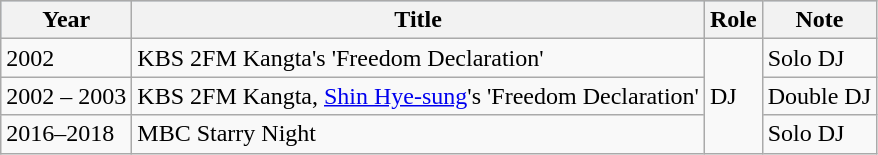<table class="wikitable">
<tr style="background:#b0c4de; text-align:center;">
<th>Year</th>
<th>Title</th>
<th>Role</th>
<th>Note</th>
</tr>
<tr>
<td>2002</td>
<td>KBS 2FM Kangta's 'Freedom Declaration'</td>
<td rowspan=3>DJ</td>
<td>Solo DJ</td>
</tr>
<tr>
<td>2002 – 2003</td>
<td>KBS 2FM Kangta, <a href='#'>Shin Hye-sung</a>'s 'Freedom Declaration'</td>
<td>Double DJ</td>
</tr>
<tr>
<td>2016–2018</td>
<td>MBC Starry Night</td>
<td>Solo DJ</td>
</tr>
</table>
